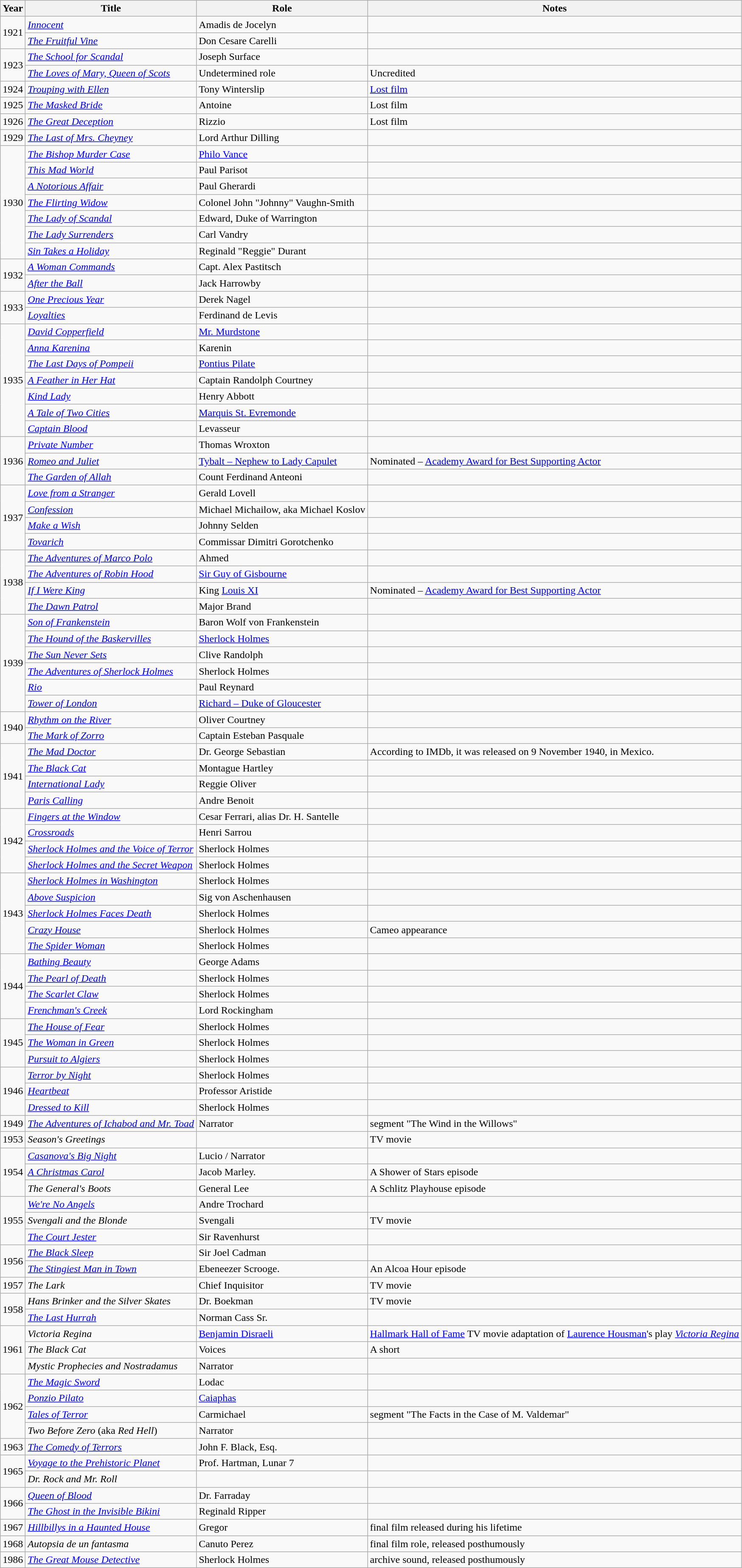<table class=wikitable>
<tr>
<th>Year</th>
<th>Title</th>
<th>Role</th>
<th>Notes</th>
</tr>
<tr>
<td rowspan=2>1921</td>
<td><em><a href='#'>Innocent</a></em></td>
<td>Amadis de Jocelyn</td>
<td></td>
</tr>
<tr>
<td><em><a href='#'>The Fruitful Vine</a></em></td>
<td>Don Cesare Carelli</td>
<td></td>
</tr>
<tr>
<td rowspan=2>1923</td>
<td><em><a href='#'>The School for Scandal</a></em></td>
<td>Joseph Surface</td>
<td></td>
</tr>
<tr>
<td><em><a href='#'>The Loves of Mary, Queen of Scots</a></em></td>
<td>Undetermined role</td>
<td>Uncredited</td>
</tr>
<tr>
<td>1924</td>
<td><em><a href='#'>Trouping with Ellen</a></em></td>
<td>Tony Winterslip</td>
<td><a href='#'>Lost film</a></td>
</tr>
<tr>
<td>1925</td>
<td><em><a href='#'>The Masked Bride</a></em></td>
<td>Antoine</td>
<td>Lost film</td>
</tr>
<tr>
<td>1926</td>
<td><em><a href='#'>The Great Deception</a></em></td>
<td>Rizzio</td>
<td>Lost film</td>
</tr>
<tr>
<td>1929</td>
<td><em><a href='#'>The Last of Mrs. Cheyney</a></em></td>
<td>Lord Arthur Dilling</td>
<td></td>
</tr>
<tr>
<td rowspan=7>1930</td>
<td><em><a href='#'>The Bishop Murder Case</a></em></td>
<td><a href='#'>Philo Vance</a></td>
<td></td>
</tr>
<tr>
<td><em><a href='#'>This Mad World</a></em></td>
<td>Paul Parisot</td>
<td></td>
</tr>
<tr>
<td><em><a href='#'>A Notorious Affair</a></em></td>
<td>Paul Gherardi</td>
<td></td>
</tr>
<tr>
<td><em><a href='#'>The Flirting Widow</a></em></td>
<td>Colonel John "Johnny" Vaughn-Smith</td>
<td></td>
</tr>
<tr>
<td><em><a href='#'>The Lady of Scandal</a></em></td>
<td>Edward, Duke of Warrington</td>
<td></td>
</tr>
<tr>
<td><em><a href='#'>The Lady Surrenders</a></em></td>
<td>Carl Vandry</td>
<td></td>
</tr>
<tr>
<td><em><a href='#'>Sin Takes a Holiday</a></em></td>
<td>Reginald "Reggie" Durant</td>
<td></td>
</tr>
<tr>
<td rowspan=2>1932</td>
<td><em><a href='#'>A Woman Commands</a></em></td>
<td>Capt. Alex Pastitsch</td>
<td></td>
</tr>
<tr>
<td><em><a href='#'>After the Ball</a></em></td>
<td>Jack Harrowby</td>
<td></td>
</tr>
<tr>
<td rowspan=2>1933</td>
<td><em><a href='#'>One Precious Year</a></em></td>
<td>Derek Nagel</td>
<td></td>
</tr>
<tr>
<td><em><a href='#'>Loyalties</a></em></td>
<td>Ferdinand de Levis</td>
<td></td>
</tr>
<tr>
<td rowspan=7>1935</td>
<td><em><a href='#'>David Copperfield</a></em></td>
<td><a href='#'>Mr. Murdstone</a></td>
<td></td>
</tr>
<tr>
<td><em><a href='#'>Anna Karenina</a></em></td>
<td>Karenin</td>
<td></td>
</tr>
<tr>
<td><em><a href='#'>The Last Days of Pompeii</a></em></td>
<td><a href='#'>Pontius Pilate</a></td>
<td></td>
</tr>
<tr>
<td><em><a href='#'>A Feather in Her Hat</a></em></td>
<td>Captain Randolph Courtney</td>
<td></td>
</tr>
<tr>
<td><em><a href='#'>Kind Lady</a></em></td>
<td>Henry Abbott</td>
<td></td>
</tr>
<tr>
<td><em><a href='#'>A Tale of Two Cities</a></em></td>
<td><a href='#'>Marquis St. Evremonde</a></td>
<td></td>
</tr>
<tr>
<td><em><a href='#'>Captain Blood</a></em></td>
<td>Levasseur</td>
<td></td>
</tr>
<tr>
<td rowspan=3>1936</td>
<td><em><a href='#'>Private Number</a></em></td>
<td>Thomas Wroxton</td>
<td></td>
</tr>
<tr>
<td><em><a href='#'>Romeo and Juliet</a></em></td>
<td><a href='#'>Tybalt – Nephew to Lady Capulet</a></td>
<td>Nominated – <a href='#'>Academy Award for Best Supporting Actor</a></td>
</tr>
<tr>
<td><em><a href='#'>The Garden of Allah</a></em></td>
<td>Count Ferdinand Anteoni</td>
<td></td>
</tr>
<tr>
<td rowspan=4>1937</td>
<td><em><a href='#'>Love from a Stranger</a></em></td>
<td>Gerald Lovell</td>
<td></td>
</tr>
<tr>
<td><em><a href='#'>Confession</a></em></td>
<td>Michael Michailow, aka Michael Koslov</td>
<td></td>
</tr>
<tr>
<td><em><a href='#'>Make a Wish</a></em></td>
<td>Johnny Selden</td>
<td></td>
</tr>
<tr>
<td><em><a href='#'>Tovarich</a></em></td>
<td>Commissar Dimitri Gorotchenko</td>
<td></td>
</tr>
<tr>
<td rowspan=4>1938</td>
<td><em><a href='#'>The Adventures of Marco Polo</a></em></td>
<td>Ahmed</td>
<td></td>
</tr>
<tr>
<td><em><a href='#'>The Adventures of Robin Hood</a></em></td>
<td><a href='#'>Sir Guy of Gisbourne</a></td>
<td></td>
</tr>
<tr>
<td><em><a href='#'>If I Were King</a></em></td>
<td>King <a href='#'>Louis XI</a></td>
<td>Nominated – <a href='#'>Academy Award for Best Supporting Actor</a></td>
</tr>
<tr>
<td><em><a href='#'>The Dawn Patrol</a></em></td>
<td>Major Brand</td>
<td></td>
</tr>
<tr>
<td rowspan=6>1939</td>
<td><em><a href='#'>Son of Frankenstein</a></em></td>
<td>Baron Wolf von Frankenstein</td>
<td></td>
</tr>
<tr>
<td><em><a href='#'>The Hound of the Baskervilles</a></em></td>
<td><a href='#'>Sherlock Holmes</a></td>
<td></td>
</tr>
<tr>
<td><em><a href='#'>The Sun Never Sets</a></em></td>
<td>Clive Randolph</td>
<td></td>
</tr>
<tr>
<td><em><a href='#'>The Adventures of Sherlock Holmes</a></em></td>
<td>Sherlock Holmes</td>
<td></td>
</tr>
<tr>
<td><em><a href='#'>Rio</a></em></td>
<td>Paul Reynard</td>
<td></td>
</tr>
<tr>
<td><em><a href='#'>Tower of London</a></em></td>
<td><a href='#'>Richard – Duke of Gloucester</a></td>
<td></td>
</tr>
<tr>
<td rowspan=2>1940</td>
<td><em><a href='#'>Rhythm on the River</a></em></td>
<td>Oliver Courtney</td>
<td></td>
</tr>
<tr>
<td><em><a href='#'>The Mark of Zorro</a></em></td>
<td>Captain Esteban Pasquale</td>
<td></td>
</tr>
<tr>
<td rowspan=4>1941</td>
<td><em><a href='#'>The Mad Doctor</a></em></td>
<td>Dr. George Sebastian</td>
<td>According to IMDb, it was released on 9 November 1940, in Mexico.</td>
</tr>
<tr>
<td><em><a href='#'>The Black Cat</a></em></td>
<td>Montague Hartley</td>
<td></td>
</tr>
<tr>
<td><em><a href='#'>International Lady</a></em></td>
<td>Reggie Oliver</td>
<td></td>
</tr>
<tr>
<td><em><a href='#'>Paris Calling</a></em></td>
<td>Andre Benoit</td>
<td></td>
</tr>
<tr>
<td rowspan=4>1942</td>
<td><em><a href='#'>Fingers at the Window</a></em></td>
<td>Cesar Ferrari, alias Dr. H. Santelle</td>
<td></td>
</tr>
<tr>
<td><em><a href='#'>Crossroads</a></em></td>
<td>Henri Sarrou</td>
<td></td>
</tr>
<tr>
<td><em><a href='#'>Sherlock Holmes and the Voice of Terror</a></em></td>
<td>Sherlock Holmes</td>
<td></td>
</tr>
<tr>
<td><em><a href='#'>Sherlock Holmes and the Secret Weapon</a></em></td>
<td>Sherlock Holmes</td>
<td></td>
</tr>
<tr>
<td rowspan="5">1943</td>
<td><em><a href='#'>Sherlock Holmes in Washington</a></em></td>
<td>Sherlock Holmes</td>
<td></td>
</tr>
<tr>
<td><em><a href='#'>Above Suspicion</a></em></td>
<td>Sig von Aschenhausen</td>
<td></td>
</tr>
<tr>
<td><em><a href='#'>Sherlock Holmes Faces Death</a></em></td>
<td>Sherlock Holmes</td>
<td></td>
</tr>
<tr>
<td><em><a href='#'>Crazy House</a></em></td>
<td>Sherlock Holmes</td>
<td>Cameo appearance</td>
</tr>
<tr>
<td><em><a href='#'>The Spider Woman</a></em></td>
<td>Sherlock Holmes</td>
<td></td>
</tr>
<tr>
<td rowspan="5">1944</td>
</tr>
<tr>
<td><em><a href='#'>Bathing Beauty</a></em></td>
<td>George Adams</td>
<td></td>
</tr>
<tr>
<td><em><a href='#'>The Pearl of Death</a></em></td>
<td>Sherlock Holmes</td>
<td></td>
</tr>
<tr>
<td><em><a href='#'>The Scarlet Claw</a></em></td>
<td>Sherlock Holmes</td>
<td></td>
</tr>
<tr>
<td><em><a href='#'>Frenchman's Creek</a></em></td>
<td>Lord Rockingham</td>
<td></td>
</tr>
<tr>
<td rowspan=3>1945</td>
<td><em><a href='#'>The House of Fear</a></em></td>
<td>Sherlock Holmes</td>
<td></td>
</tr>
<tr>
<td><em><a href='#'>The Woman in Green</a></em></td>
<td>Sherlock Holmes</td>
<td></td>
</tr>
<tr>
<td><em><a href='#'>Pursuit to Algiers</a></em></td>
<td>Sherlock Holmes</td>
<td></td>
</tr>
<tr>
<td rowspan=3>1946</td>
<td><em><a href='#'>Terror by Night</a></em></td>
<td>Sherlock Holmes</td>
<td></td>
</tr>
<tr>
<td><em><a href='#'>Heartbeat</a></em></td>
<td>Professor Aristide</td>
<td></td>
</tr>
<tr>
<td><em><a href='#'>Dressed to Kill</a></em></td>
<td>Sherlock Holmes</td>
<td></td>
</tr>
<tr>
<td>1949</td>
<td><em><a href='#'>The Adventures of Ichabod and Mr. Toad</a></em></td>
<td>Narrator</td>
<td>segment "The Wind in the Willows"</td>
</tr>
<tr>
<td>1953</td>
<td><em>Season's Greetings</em></td>
<td></td>
<td>TV movie</td>
</tr>
<tr>
<td rowspan=3>1954</td>
<td><em><a href='#'>Casanova's Big Night</a></em></td>
<td>Lucio / Narrator</td>
<td></td>
</tr>
<tr>
<td><em><a href='#'>A Christmas Carol</a></em></td>
<td>Jacob Marley.</td>
<td>A Shower of Stars episode</td>
</tr>
<tr>
<td><em>The General's Boots</em></td>
<td>General Lee</td>
<td>A Schlitz Playhouse episode</td>
</tr>
<tr>
<td rowspan=3>1955</td>
<td><em><a href='#'>We're No Angels</a></em></td>
<td>Andre Trochard</td>
<td></td>
</tr>
<tr>
<td><em>Svengali and the Blonde</em></td>
<td>Svengali</td>
<td>TV movie</td>
</tr>
<tr>
<td><em><a href='#'>The Court Jester</a></em></td>
<td>Sir Ravenhurst</td>
<td></td>
</tr>
<tr>
<td rowspan=2>1956</td>
<td><em><a href='#'>The Black Sleep</a></em></td>
<td>Sir Joel Cadman</td>
<td></td>
</tr>
<tr>
<td><em><a href='#'>The Stingiest Man in Town</a></em></td>
<td>Ebeneezer Scrooge.</td>
<td>An Alcoa Hour episode</td>
</tr>
<tr>
<td>1957</td>
<td><em>The Lark</em></td>
<td>Chief Inquisitor</td>
<td>TV movie</td>
</tr>
<tr>
<td rowspan=2>1958</td>
<td><em>Hans Brinker and the Silver Skates</em></td>
<td>Dr. Boekman</td>
<td>TV movie</td>
</tr>
<tr>
<td><em><a href='#'>The Last Hurrah</a></em></td>
<td>Norman Cass Sr.</td>
<td></td>
</tr>
<tr>
<td rowspan=3>1961</td>
<td><em>Victoria Regina</em></td>
<td><a href='#'>Benjamin Disraeli</a></td>
<td><a href='#'>Hallmark Hall of Fame</a> TV movie adaptation of <a href='#'>Laurence Housman</a>'s play <em><a href='#'>Victoria Regina</a></em></td>
</tr>
<tr>
<td><em>The Black Cat</em></td>
<td>Voices</td>
<td>A short</td>
</tr>
<tr>
<td><em>Mystic Prophecies and Nostradamus</em></td>
<td>Narrator</td>
<td></td>
</tr>
<tr>
<td rowspan=4>1962</td>
<td><em><a href='#'>The Magic Sword</a></em></td>
<td>Lodac</td>
<td></td>
</tr>
<tr>
<td><em><a href='#'>Ponzio Pilato</a></em></td>
<td><a href='#'>Caiaphas</a></td>
<td></td>
</tr>
<tr>
<td><em><a href='#'>Tales of Terror</a></em></td>
<td>Carmichael</td>
<td>segment "The Facts in the Case of M. Valdemar"</td>
</tr>
<tr>
<td><em>Two Before Zero</em> (aka <em>Red Hell</em>)</td>
<td>Narrator</td>
<td></td>
</tr>
<tr>
<td>1963</td>
<td><em><a href='#'>The Comedy of Terrors</a></em></td>
<td>John F. Black, Esq.</td>
<td></td>
</tr>
<tr>
<td rowspan=2>1965</td>
<td><em><a href='#'>Voyage to the Prehistoric Planet</a></em></td>
<td>Prof. Hartman, Lunar 7</td>
<td></td>
</tr>
<tr>
<td><em>Dr. Rock and Mr. Roll</em></td>
<td></td>
<td></td>
</tr>
<tr>
<td rowspan=2>1966</td>
<td><em><a href='#'>Queen of Blood</a></em></td>
<td>Dr. Farraday</td>
<td></td>
</tr>
<tr>
<td><em><a href='#'>The Ghost in the Invisible Bikini</a></em></td>
<td>Reginald Ripper</td>
<td></td>
</tr>
<tr>
<td>1967</td>
<td><em><a href='#'>Hillbillys in a Haunted House</a></em></td>
<td>Gregor</td>
<td>final film released during his lifetime</td>
</tr>
<tr>
<td>1968</td>
<td><em>Autopsia de un fantasma</em></td>
<td>Canuto Perez</td>
<td>final film role, released posthumously</td>
</tr>
<tr>
<td>1986</td>
<td><em><a href='#'>The Great Mouse Detective</a></em></td>
<td>Sherlock Holmes</td>
<td>archive sound, released posthumously</td>
</tr>
</table>
